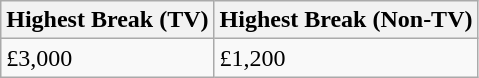<table class="wikitable">
<tr>
<th>Highest Break (TV)</th>
<th>Highest Break (Non-TV)</th>
</tr>
<tr>
<td>£3,000</td>
<td>£1,200</td>
</tr>
</table>
